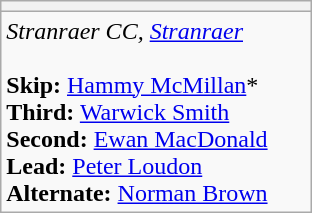<table class="wikitable">
<tr>
<th bgcolor="#efefef" width="200"></th>
</tr>
<tr>
<td><em>Stranraer CC, <a href='#'>Stranraer</a></em><br><br><strong>Skip:</strong> <a href='#'>Hammy McMillan</a>* <br>
<strong>Third:</strong> <a href='#'>Warwick Smith</a> <br>
<strong>Second:</strong> <a href='#'>Ewan MacDonald</a> <br>
<strong>Lead:</strong> <a href='#'>Peter Loudon</a> <br>
<strong>Alternate:</strong> <a href='#'>Norman Brown</a></td>
</tr>
</table>
